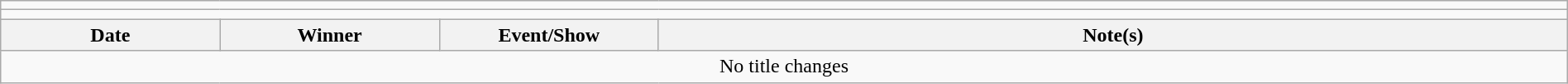<table class="wikitable" style="text-align:center; width:100%;">
<tr>
<td colspan="5"></td>
</tr>
<tr>
<td colspan="5"><strong></strong></td>
</tr>
<tr>
<th width=14%>Date</th>
<th width=14%>Winner</th>
<th width=14%>Event/Show</th>
<th width=58%>Note(s)</th>
</tr>
<tr>
<td colspan="5">No title changes</td>
</tr>
</table>
